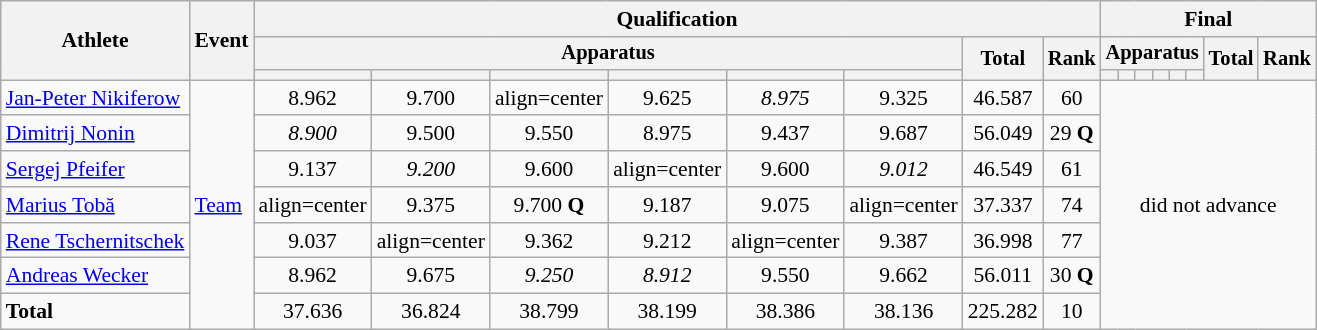<table class=wikitable style=font-size:90%;text-align:center>
<tr>
<th rowspan=3>Athlete</th>
<th rowspan=3>Event</th>
<th colspan=8>Qualification</th>
<th colspan=8>Final</th>
</tr>
<tr style=font-size:95%>
<th colspan=6>Apparatus</th>
<th rowspan=2>Total</th>
<th rowspan=2>Rank</th>
<th colspan=6>Apparatus</th>
<th rowspan=2>Total</th>
<th rowspan=2>Rank</th>
</tr>
<tr style=font-size:95%>
<th></th>
<th></th>
<th></th>
<th></th>
<th></th>
<th></th>
<th></th>
<th></th>
<th></th>
<th></th>
<th></th>
<th></th>
</tr>
<tr>
<td align=left><a href='#'>Jan-Peter Nikiferow</a></td>
<td align=left rowspan=7><a href='#'>Team</a></td>
<td align=center>8.962</td>
<td align=center>9.700</td>
<td>align=center </td>
<td align=center>9.625</td>
<td align=center><em>8.975</em></td>
<td align=center>9.325</td>
<td align=center>46.587</td>
<td align=center>60</td>
<td align=center colspan=8 rowspan=7>did not advance</td>
</tr>
<tr>
<td align=left><a href='#'>Dimitrij Nonin</a></td>
<td align=center><em>8.900</em></td>
<td align=center>9.500</td>
<td align=center>9.550</td>
<td align=center>8.975</td>
<td align=center>9.437</td>
<td align=center>9.687</td>
<td align=center>56.049</td>
<td align=center>29 <strong>Q</strong></td>
</tr>
<tr>
<td align=left><a href='#'>Sergej Pfeifer</a></td>
<td align=center>9.137</td>
<td align=center><em>9.200</em></td>
<td align=center>9.600</td>
<td>align=center </td>
<td align=center>9.600</td>
<td align=center><em>9.012</em></td>
<td align=center>46.549</td>
<td align=center>61</td>
</tr>
<tr>
<td align=left><a href='#'>Marius Tobă</a></td>
<td>align=center </td>
<td align=center>9.375</td>
<td align=center>9.700 <strong>Q</strong></td>
<td align=center>9.187</td>
<td align=center>9.075</td>
<td>align=center </td>
<td align=center>37.337</td>
<td align=center>74</td>
</tr>
<tr>
<td align=left><a href='#'>Rene Tschernitschek</a></td>
<td align=center>9.037</td>
<td>align=center </td>
<td align=center>9.362</td>
<td align=center>9.212</td>
<td>align=center </td>
<td align=center>9.387</td>
<td align=center>36.998</td>
<td align=center>77</td>
</tr>
<tr>
<td align=left><a href='#'>Andreas Wecker</a></td>
<td align=center>8.962</td>
<td align=center>9.675</td>
<td align=center><em>9.250</em></td>
<td align=center><em>8.912</em></td>
<td align=center>9.550</td>
<td align=center>9.662</td>
<td align=center>56.011</td>
<td align=center>30 <strong>Q</strong></td>
</tr>
<tr>
<td align=left><strong>Total</strong></td>
<td align=center>37.636</td>
<td align=center>36.824</td>
<td align=center>38.799</td>
<td align=center>38.199</td>
<td align=center>38.386</td>
<td align=center>38.136</td>
<td align=center>225.282</td>
<td>10</td>
</tr>
</table>
